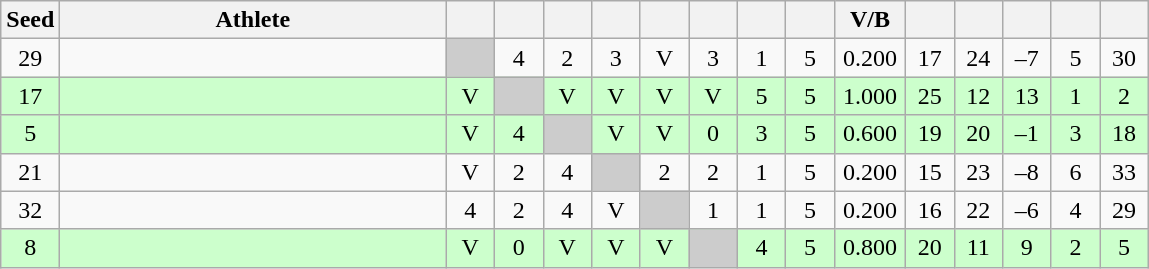<table class="wikitable" style="text-align:center">
<tr>
<th width="25">Seed</th>
<th width="250">Athlete</th>
<th width="25"></th>
<th width="25"></th>
<th width="25"></th>
<th width="25"></th>
<th width="25"></th>
<th width="25"></th>
<th width="25"></th>
<th width="25"></th>
<th width="40">V/B</th>
<th width="25"></th>
<th width="25"></th>
<th width="25"></th>
<th width="25"></th>
<th width="25"></th>
</tr>
<tr>
<td>29</td>
<td align=left></td>
<td bgcolor="#cccccc"></td>
<td>4</td>
<td>2</td>
<td>3</td>
<td>V</td>
<td>3</td>
<td>1</td>
<td>5</td>
<td>0.200</td>
<td>17</td>
<td>24</td>
<td>–7</td>
<td>5</td>
<td>30</td>
</tr>
<tr bgcolor=ccffcc>
<td>17</td>
<td align=left></td>
<td>V</td>
<td bgcolor="#cccccc"></td>
<td>V</td>
<td>V</td>
<td>V</td>
<td>V</td>
<td>5</td>
<td>5</td>
<td>1.000</td>
<td>25</td>
<td>12</td>
<td>13</td>
<td>1</td>
<td>2</td>
</tr>
<tr bgcolor=ccffcc>
<td>5</td>
<td align=left></td>
<td>V</td>
<td>4</td>
<td bgcolor="#cccccc"></td>
<td>V</td>
<td>V</td>
<td>0</td>
<td>3</td>
<td>5</td>
<td>0.600</td>
<td>19</td>
<td>20</td>
<td>–1</td>
<td>3</td>
<td>18</td>
</tr>
<tr>
<td>21</td>
<td align=left></td>
<td>V</td>
<td>2</td>
<td>4</td>
<td bgcolor="#cccccc"></td>
<td>2</td>
<td>2</td>
<td>1</td>
<td>5</td>
<td>0.200</td>
<td>15</td>
<td>23</td>
<td>–8</td>
<td>6</td>
<td>33</td>
</tr>
<tr>
<td>32</td>
<td align=left></td>
<td>4</td>
<td>2</td>
<td>4</td>
<td>V</td>
<td bgcolor="#cccccc"></td>
<td>1</td>
<td>1</td>
<td>5</td>
<td>0.200</td>
<td>16</td>
<td>22</td>
<td>–6</td>
<td>4</td>
<td>29</td>
</tr>
<tr bgcolor=ccffcc>
<td>8</td>
<td align=left></td>
<td>V</td>
<td>0</td>
<td>V</td>
<td>V</td>
<td>V</td>
<td bgcolor="#cccccc"></td>
<td>4</td>
<td>5</td>
<td>0.800</td>
<td>20</td>
<td>11</td>
<td>9</td>
<td>2</td>
<td>5</td>
</tr>
</table>
